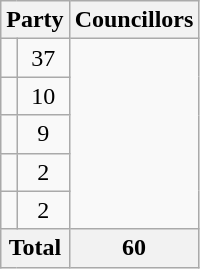<table class="wikitable">
<tr>
<th colspan=2>Party</th>
<th>Councillors</th>
</tr>
<tr>
<td></td>
<td align=center>37</td>
</tr>
<tr>
<td></td>
<td align=center>10</td>
</tr>
<tr>
<td></td>
<td align=center>9</td>
</tr>
<tr>
<td></td>
<td align=center>2</td>
</tr>
<tr>
<td></td>
<td align=center>2</td>
</tr>
<tr>
<th colspan=2>Total</th>
<th align=center>60</th>
</tr>
</table>
